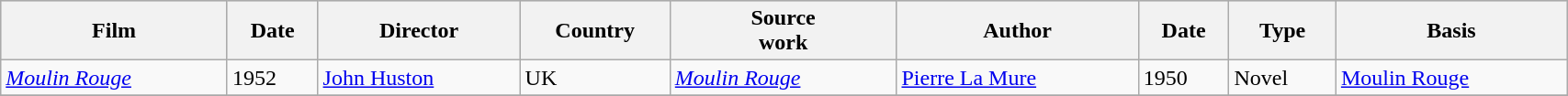<table class="wikitable" style=width:90%>
<tr bgcolor="#CCCCCC">
<th>Film</th>
<th>Date</th>
<th>Director</th>
<th>Country</th>
<th>Source<br>work</th>
<th>Author</th>
<th>Date</th>
<th>Type</th>
<th>Basis</th>
</tr>
<tr>
<td><em><a href='#'>Moulin Rouge</a></em></td>
<td>1952</td>
<td><a href='#'>John Huston</a></td>
<td>UK</td>
<td><em><a href='#'>Moulin Rouge</a></em></td>
<td><a href='#'>Pierre La Mure</a></td>
<td>1950</td>
<td>Novel</td>
<td><a href='#'>Moulin Rouge</a></td>
</tr>
<tr>
</tr>
</table>
